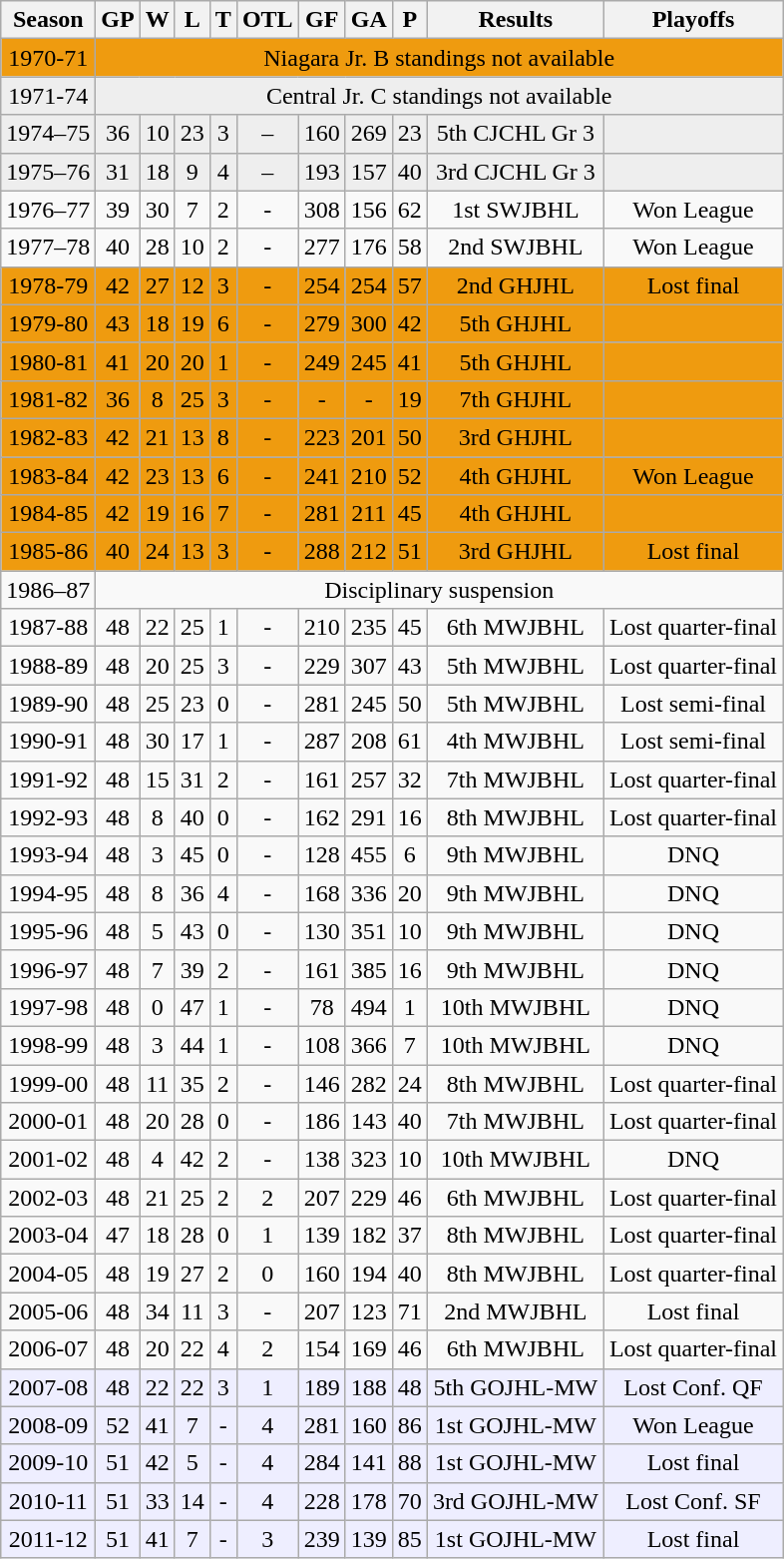<table class="wikitable">
<tr>
<th>Season</th>
<th>GP</th>
<th>W</th>
<th>L</th>
<th>T</th>
<th>OTL</th>
<th>GF</th>
<th>GA</th>
<th>P</th>
<th>Results</th>
<th>Playoffs</th>
</tr>
<tr align="center" bgcolor="#EF9B0F">
<td>1970-71</td>
<td colspan="11">Niagara Jr. B standings not available</td>
</tr>
<tr align="center" bgcolor="#eeeeee">
<td>1971-74</td>
<td colspan="11">Central Jr. C standings not available</td>
</tr>
<tr align="center" bgcolor="#eeeeee">
<td>1974–75</td>
<td>36</td>
<td>10</td>
<td>23</td>
<td>3</td>
<td>–</td>
<td>160</td>
<td>269</td>
<td>23</td>
<td>5th CJCHL Gr 3</td>
<td></td>
</tr>
<tr align="center" bgcolor="#eeeeee">
<td>1975–76</td>
<td>31</td>
<td>18</td>
<td>9</td>
<td>4</td>
<td>–</td>
<td>193</td>
<td>157</td>
<td>40</td>
<td>3rd CJCHL Gr 3</td>
<td></td>
</tr>
<tr align="center">
<td>1976–77</td>
<td>39</td>
<td>30</td>
<td>7</td>
<td>2</td>
<td>-</td>
<td>308</td>
<td>156</td>
<td>62</td>
<td>1st SWJBHL</td>
<td>Won League</td>
</tr>
<tr align="center">
<td>1977–78</td>
<td>40</td>
<td>28</td>
<td>10</td>
<td>2</td>
<td>-</td>
<td>277</td>
<td>176</td>
<td>58</td>
<td>2nd SWJBHL</td>
<td>Won League</td>
</tr>
<tr align="center" bgcolor="#EF9B0F">
<td>1978-79</td>
<td>42</td>
<td>27</td>
<td>12</td>
<td>3</td>
<td>-</td>
<td>254</td>
<td>254</td>
<td>57</td>
<td>2nd GHJHL</td>
<td>Lost final</td>
</tr>
<tr align="center" bgcolor="#EF9B0F">
<td>1979-80</td>
<td>43</td>
<td>18</td>
<td>19</td>
<td>6</td>
<td>-</td>
<td>279</td>
<td>300</td>
<td>42</td>
<td>5th GHJHL</td>
<td></td>
</tr>
<tr align="center" bgcolor="#EF9B0F">
<td>1980-81</td>
<td>41</td>
<td>20</td>
<td>20</td>
<td>1</td>
<td>-</td>
<td>249</td>
<td>245</td>
<td>41</td>
<td>5th GHJHL</td>
<td></td>
</tr>
<tr align="center" bgcolor="#EF9B0F">
<td>1981-82</td>
<td>36</td>
<td>8</td>
<td>25</td>
<td>3</td>
<td>-</td>
<td>-</td>
<td>-</td>
<td>19</td>
<td>7th GHJHL</td>
<td></td>
</tr>
<tr align="center" bgcolor="#EF9B0F">
<td>1982-83</td>
<td>42</td>
<td>21</td>
<td>13</td>
<td>8</td>
<td>-</td>
<td>223</td>
<td>201</td>
<td>50</td>
<td>3rd GHJHL</td>
<td></td>
</tr>
<tr align="center" bgcolor="#EF9B0F">
<td>1983-84</td>
<td>42</td>
<td>23</td>
<td>13</td>
<td>6</td>
<td>-</td>
<td>241</td>
<td>210</td>
<td>52</td>
<td>4th GHJHL</td>
<td>Won League</td>
</tr>
<tr align="center" bgcolor="#EF9B0F">
<td>1984-85</td>
<td>42</td>
<td>19</td>
<td>16</td>
<td>7</td>
<td>-</td>
<td>281</td>
<td>211</td>
<td>45</td>
<td>4th GHJHL</td>
<td></td>
</tr>
<tr align="center" bgcolor="#EF9B0F">
<td>1985-86</td>
<td>40</td>
<td>24</td>
<td>13</td>
<td>3</td>
<td>-</td>
<td>288</td>
<td>212</td>
<td>51</td>
<td>3rd GHJHL</td>
<td>Lost final</td>
</tr>
<tr align="center">
<td>1986–87</td>
<td colspan="11">Disciplinary suspension</td>
</tr>
<tr align="center">
<td>1987-88</td>
<td>48</td>
<td>22</td>
<td>25</td>
<td>1</td>
<td>-</td>
<td>210</td>
<td>235</td>
<td>45</td>
<td>6th MWJBHL</td>
<td>Lost quarter-final</td>
</tr>
<tr align="center">
<td>1988-89</td>
<td>48</td>
<td>20</td>
<td>25</td>
<td>3</td>
<td>-</td>
<td>229</td>
<td>307</td>
<td>43</td>
<td>5th MWJBHL</td>
<td>Lost quarter-final</td>
</tr>
<tr align="center">
<td>1989-90</td>
<td>48</td>
<td>25</td>
<td>23</td>
<td>0</td>
<td>-</td>
<td>281</td>
<td>245</td>
<td>50</td>
<td>5th MWJBHL</td>
<td>Lost semi-final</td>
</tr>
<tr align="center">
<td>1990-91</td>
<td>48</td>
<td>30</td>
<td>17</td>
<td>1</td>
<td>-</td>
<td>287</td>
<td>208</td>
<td>61</td>
<td>4th MWJBHL</td>
<td>Lost semi-final</td>
</tr>
<tr align="center">
<td>1991-92</td>
<td>48</td>
<td>15</td>
<td>31</td>
<td>2</td>
<td>-</td>
<td>161</td>
<td>257</td>
<td>32</td>
<td>7th MWJBHL</td>
<td>Lost quarter-final</td>
</tr>
<tr align="center">
<td>1992-93</td>
<td>48</td>
<td>8</td>
<td>40</td>
<td>0</td>
<td>-</td>
<td>162</td>
<td>291</td>
<td>16</td>
<td>8th MWJBHL</td>
<td>Lost quarter-final</td>
</tr>
<tr align="center">
<td>1993-94</td>
<td>48</td>
<td>3</td>
<td>45</td>
<td>0</td>
<td>-</td>
<td>128</td>
<td>455</td>
<td>6</td>
<td>9th MWJBHL</td>
<td>DNQ</td>
</tr>
<tr align="center">
<td>1994-95</td>
<td>48</td>
<td>8</td>
<td>36</td>
<td>4</td>
<td>-</td>
<td>168</td>
<td>336</td>
<td>20</td>
<td>9th MWJBHL</td>
<td>DNQ</td>
</tr>
<tr align="center">
<td>1995-96</td>
<td>48</td>
<td>5</td>
<td>43</td>
<td>0</td>
<td>-</td>
<td>130</td>
<td>351</td>
<td>10</td>
<td>9th MWJBHL</td>
<td>DNQ</td>
</tr>
<tr align="center">
<td>1996-97</td>
<td>48</td>
<td>7</td>
<td>39</td>
<td>2</td>
<td>-</td>
<td>161</td>
<td>385</td>
<td>16</td>
<td>9th MWJBHL</td>
<td>DNQ</td>
</tr>
<tr align="center">
<td>1997-98</td>
<td>48</td>
<td>0</td>
<td>47</td>
<td>1</td>
<td>-</td>
<td>78</td>
<td>494</td>
<td>1</td>
<td>10th MWJBHL</td>
<td>DNQ</td>
</tr>
<tr align="center">
<td>1998-99</td>
<td>48</td>
<td>3</td>
<td>44</td>
<td>1</td>
<td>-</td>
<td>108</td>
<td>366</td>
<td>7</td>
<td>10th MWJBHL</td>
<td>DNQ</td>
</tr>
<tr align="center">
<td>1999-00</td>
<td>48</td>
<td>11</td>
<td>35</td>
<td>2</td>
<td>-</td>
<td>146</td>
<td>282</td>
<td>24</td>
<td>8th MWJBHL</td>
<td>Lost quarter-final</td>
</tr>
<tr align="center">
<td>2000-01</td>
<td>48</td>
<td>20</td>
<td>28</td>
<td>0</td>
<td>-</td>
<td>186</td>
<td>143</td>
<td>40</td>
<td>7th MWJBHL</td>
<td>Lost quarter-final</td>
</tr>
<tr align="center">
<td>2001-02</td>
<td>48</td>
<td>4</td>
<td>42</td>
<td>2</td>
<td>-</td>
<td>138</td>
<td>323</td>
<td>10</td>
<td>10th MWJBHL</td>
<td>DNQ</td>
</tr>
<tr align="center">
<td>2002-03</td>
<td>48</td>
<td>21</td>
<td>25</td>
<td>2</td>
<td>2</td>
<td>207</td>
<td>229</td>
<td>46</td>
<td>6th MWJBHL</td>
<td>Lost quarter-final</td>
</tr>
<tr align="center">
<td>2003-04</td>
<td>47</td>
<td>18</td>
<td>28</td>
<td>0</td>
<td>1</td>
<td>139</td>
<td>182</td>
<td>37</td>
<td>8th MWJBHL</td>
<td>Lost quarter-final</td>
</tr>
<tr align="center">
<td>2004-05</td>
<td>48</td>
<td>19</td>
<td>27</td>
<td>2</td>
<td>0</td>
<td>160</td>
<td>194</td>
<td>40</td>
<td>8th MWJBHL</td>
<td>Lost quarter-final</td>
</tr>
<tr align="center">
<td>2005-06</td>
<td>48</td>
<td>34</td>
<td>11</td>
<td>3</td>
<td>-</td>
<td>207</td>
<td>123</td>
<td>71</td>
<td>2nd MWJBHL</td>
<td>Lost final</td>
</tr>
<tr align="center">
<td>2006-07</td>
<td>48</td>
<td>20</td>
<td>22</td>
<td>4</td>
<td>2</td>
<td>154</td>
<td>169</td>
<td>46</td>
<td>6th MWJBHL</td>
<td>Lost quarter-final</td>
</tr>
<tr align="center" bgcolor="#eeeeff">
<td>2007-08</td>
<td>48</td>
<td>22</td>
<td>22</td>
<td>3</td>
<td>1</td>
<td>189</td>
<td>188</td>
<td>48</td>
<td>5th GOJHL-MW</td>
<td>Lost Conf. QF</td>
</tr>
<tr align="center" bgcolor="#eeeeff">
<td>2008-09</td>
<td>52</td>
<td>41</td>
<td>7</td>
<td>-</td>
<td>4</td>
<td>281</td>
<td>160</td>
<td>86</td>
<td>1st GOJHL-MW</td>
<td>Won League</td>
</tr>
<tr align="center" bgcolor="#eeeeff">
<td>2009-10</td>
<td>51</td>
<td>42</td>
<td>5</td>
<td>-</td>
<td>4</td>
<td>284</td>
<td>141</td>
<td>88</td>
<td>1st GOJHL-MW</td>
<td>Lost final</td>
</tr>
<tr align="center" bgcolor="#eeeeff">
<td>2010-11</td>
<td>51</td>
<td>33</td>
<td>14</td>
<td>-</td>
<td>4</td>
<td>228</td>
<td>178</td>
<td>70</td>
<td>3rd GOJHL-MW</td>
<td>Lost Conf. SF</td>
</tr>
<tr align="center" bgcolor="#eeeeff">
<td>2011-12</td>
<td>51</td>
<td>41</td>
<td>7</td>
<td>-</td>
<td>3</td>
<td>239</td>
<td>139</td>
<td>85</td>
<td>1st GOJHL-MW</td>
<td>Lost final</td>
</tr>
</table>
